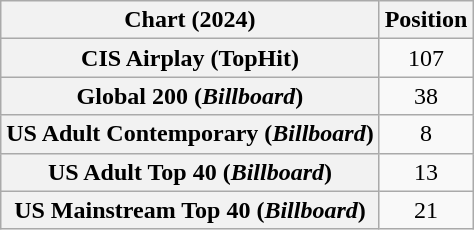<table class="wikitable sortable plainrowheaders" style="text-align:center">
<tr>
<th scope="col">Chart (2024)</th>
<th scope="col">Position</th>
</tr>
<tr>
<th scope="row">CIS Airplay (TopHit)</th>
<td>107</td>
</tr>
<tr>
<th scope="row">Global 200 (<em>Billboard</em>)</th>
<td>38</td>
</tr>
<tr>
<th scope="row">US Adult Contemporary (<em>Billboard</em>)</th>
<td>8</td>
</tr>
<tr>
<th scope="row">US Adult Top 40 (<em>Billboard</em>)</th>
<td>13</td>
</tr>
<tr>
<th scope="row">US Mainstream Top 40 (<em>Billboard</em>)</th>
<td>21</td>
</tr>
</table>
